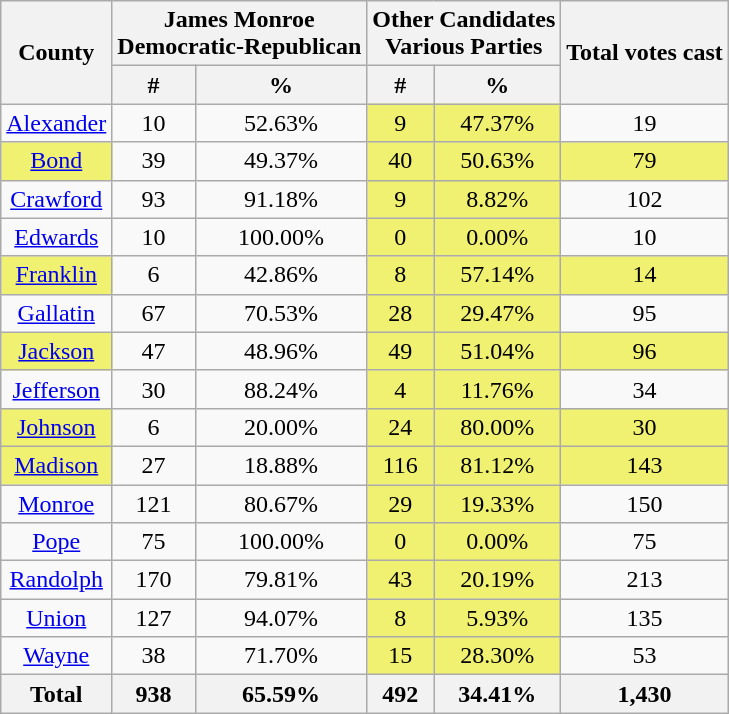<table class="wikitable sortable">
<tr>
<th rowspan="2">County</th>
<th colspan="2">James Monroe<br>Democratic-Republican</th>
<th colspan="2">Other Candidates<br>Various Parties</th>
<th rowspan="2">Total votes cast</th>
</tr>
<tr style="text-align:center;">
<th>#</th>
<th>%</th>
<th>#</th>
<th>%</th>
</tr>
<tr style="text-align:center;">
<td><a href='#'>Alexander</a></td>
<td>10</td>
<td>52.63%</td>
<td style="color:black; background:#F0F071;">9</td>
<td style="color:black; background:#F0F071;">47.37%</td>
<td>19</td>
</tr>
<tr style="text-align:center;">
<td style="color:black; background:#F0F071;"><a href='#'>Bond</a></td>
<td>39</td>
<td>49.37%</td>
<td style="color:black; background:#F0F071;">40</td>
<td style="color:black; background:#F0F071;">50.63%</td>
<td style="color:black; background:#F0F071;">79</td>
</tr>
<tr style="text-align:center;">
<td><a href='#'>Crawford</a></td>
<td>93</td>
<td>91.18%</td>
<td style="color:black; background:#F0F071;">9</td>
<td style="color:black; background:#F0F071;">8.82%</td>
<td>102</td>
</tr>
<tr style="text-align:center;">
<td><a href='#'>Edwards</a></td>
<td>10</td>
<td>100.00%</td>
<td style="color:black; background:#F0F071;">0</td>
<td style="color:black; background:#F0F071;">0.00%</td>
<td>10</td>
</tr>
<tr style="text-align:center;">
<td style="color:black; background:#F0F071;"><a href='#'>Franklin</a></td>
<td>6</td>
<td>42.86%</td>
<td style="color:black; background:#F0F071;">8</td>
<td style="color:black; background:#F0F071;">57.14%</td>
<td style="color:black; background:#F0F071;">14</td>
</tr>
<tr style="text-align:center;">
<td><a href='#'>Gallatin</a></td>
<td>67</td>
<td>70.53%</td>
<td style="color:black; background:#F0F071;">28</td>
<td style="color:black; background:#F0F071;">29.47%</td>
<td>95</td>
</tr>
<tr style="text-align:center;">
<td style="color:black; background:#F0F071;"><a href='#'>Jackson</a></td>
<td>47</td>
<td>48.96%</td>
<td style="color:black; background:#F0F071;">49</td>
<td style="color:black; background:#F0F071;">51.04%</td>
<td style="color:black; background:#F0F071;">96</td>
</tr>
<tr style="text-align:center;">
<td><a href='#'>Jefferson</a></td>
<td>30</td>
<td>88.24%</td>
<td style="color:black; background:#F0F071;">4</td>
<td style="color:black; background:#F0F071;">11.76%</td>
<td>34</td>
</tr>
<tr style="text-align:center;">
<td style="color:black; background:#F0F071;"><a href='#'>Johnson</a></td>
<td>6</td>
<td>20.00%</td>
<td style="color:black; background:#F0F071;">24</td>
<td style="color:black; background:#F0F071;">80.00%</td>
<td style="color:black; background:#F0F071;">30</td>
</tr>
<tr style="text-align:center;">
<td style="color:black; background:#F0F071;"><a href='#'>Madison</a></td>
<td>27</td>
<td>18.88%</td>
<td style="color:black; background:#F0F071;">116</td>
<td style="color:black; background:#F0F071;">81.12%</td>
<td style="color:black; background:#F0F071;">143</td>
</tr>
<tr style="text-align:center;">
<td><a href='#'>Monroe</a></td>
<td>121</td>
<td>80.67%</td>
<td style="color:black; background:#F0F071;">29</td>
<td style="color:black; background:#F0F071;">19.33%</td>
<td>150</td>
</tr>
<tr style="text-align:center;">
<td><a href='#'>Pope</a></td>
<td>75</td>
<td>100.00%</td>
<td style="color:black; background:#F0F071;">0</td>
<td style="color:black; background:#F0F071;">0.00%</td>
<td>75</td>
</tr>
<tr style="text-align:center;">
<td><a href='#'>Randolph</a></td>
<td>170</td>
<td>79.81%</td>
<td style="color:black; background:#F0F071;">43</td>
<td style="color:black; background:#F0F071;">20.19%</td>
<td>213</td>
</tr>
<tr style="text-align:center;">
<td><a href='#'>Union</a></td>
<td>127</td>
<td>94.07%</td>
<td style="color:black; background:#F0F071;">8</td>
<td style="color:black; background:#F0F071;">5.93%</td>
<td>135</td>
</tr>
<tr style="text-align:center;">
<td><a href='#'>Wayne</a></td>
<td>38</td>
<td>71.70%</td>
<td style="color:black; background:#F0F071;">15</td>
<td style="color:black; background:#F0F071;">28.30%</td>
<td>53</td>
</tr>
<tr style="text-align:center;">
<th>Total</th>
<th>938</th>
<th>65.59%</th>
<th>492</th>
<th>34.41%</th>
<th>1,430</th>
</tr>
</table>
